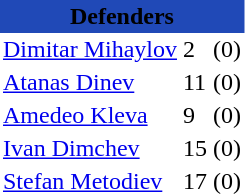<table class="toccolours" border="0" cellpadding="2" cellspacing="0" align="left" style="margin:0.5em;">
<tr>
<th colspan="4" align="center" bgcolor="#2049B7"><span>Defenders</span></th>
</tr>
<tr>
<td> <a href='#'>Dimitar Mihaylov</a></td>
<td>2</td>
<td>(0)</td>
</tr>
<tr>
<td> <a href='#'>Atanas Dinev</a></td>
<td>11</td>
<td>(0)</td>
</tr>
<tr>
<td> <a href='#'>Amedeo Kleva</a></td>
<td>9</td>
<td>(0)</td>
</tr>
<tr>
<td> <a href='#'>Ivan Dimchev</a></td>
<td>15</td>
<td>(0)</td>
</tr>
<tr>
<td> <a href='#'>Stefan Metodiev</a></td>
<td>17</td>
<td>(0)</td>
</tr>
<tr>
</tr>
</table>
